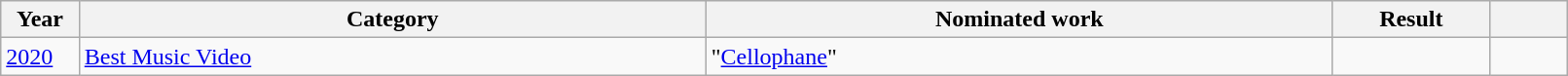<table class="wikitable" style="width:85%;">
<tr>
<th width=5%>Year</th>
<th style="width:40%;">Category</th>
<th style="width:40%;">Nominated work</th>
<th style="width:10%;">Result</th>
<th width=5%></th>
</tr>
<tr>
<td><a href='#'>2020</a></td>
<td><a href='#'>Best Music Video</a></td>
<td>"<a href='#'>Cellophane</a>"</td>
<td></td>
<td></td>
</tr>
</table>
